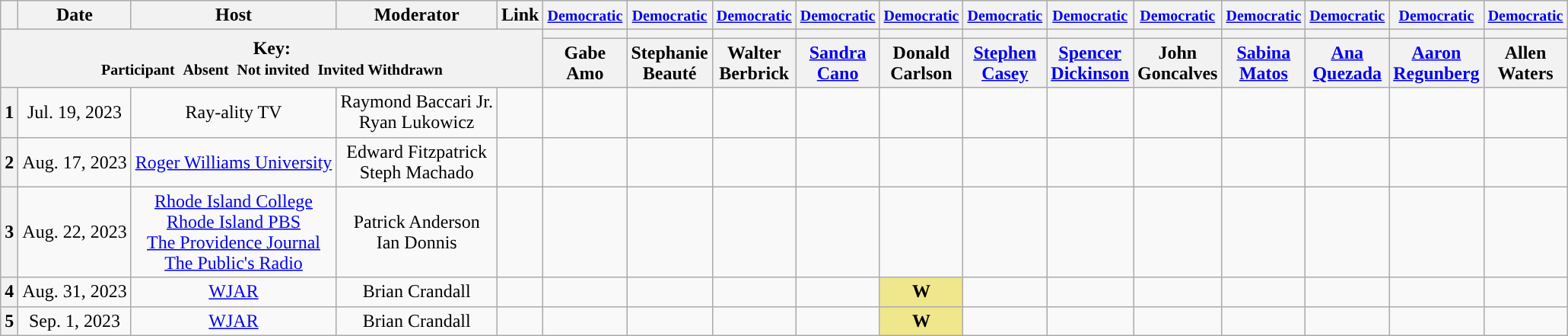<table class="wikitable" style="text-align:center;">
<tr>
<th scope="col"></th>
<th scope="col">Date</th>
<th scope="col">Host</th>
<th scope="col">Moderator</th>
<th scope="col">Link</th>
<th scope="col"><small><a href='#'>Democratic</a></small></th>
<th scope="col"><small><a href='#'>Democratic</a></small></th>
<th scope="col"><small><a href='#'>Democratic</a></small></th>
<th scope="col"><small><a href='#'>Democratic</a></small></th>
<th scope="col"><small><a href='#'>Democratic</a></small></th>
<th scope="col"><small><a href='#'>Democratic</a></small></th>
<th scope="col"><small><a href='#'>Democratic</a></small></th>
<th scope="col"><small><a href='#'>Democratic</a></small></th>
<th scope="col"><small><a href='#'>Democratic</a></small></th>
<th scope="col"><small><a href='#'>Democratic</a></small></th>
<th scope="col"><small><a href='#'>Democratic</a></small></th>
<th scope="col"><small><a href='#'>Democratic</a></small></th>
</tr>
<tr>
<th colspan="5" rowspan="2">Key:<br> <small>Participant </small>  <small>Absent </small>  <small>Not invited </small>  <small>Invited  Withdrawn</small></th>
<th scope="col" style="background:"></th>
<th scope="col" style="background:"></th>
<th scope="col" style="background:"></th>
<th scope="col" style="background:"></th>
<th scope="col" style="background:"></th>
<th scope="col" style="background:"></th>
<th scope="col" style="background:"></th>
<th scope="col" style="background:"></th>
<th scope="col" style="background:"></th>
<th scope="col" style="background:"></th>
<th scope="col" style="background:"></th>
<th scope="col" style="background:"></th>
</tr>
<tr>
<th scope="col">Gabe Amo</th>
<th scope="col">Stephanie Beauté</th>
<th scope="col">Walter Berbrick</th>
<th scope="col"><a href='#'>Sandra Cano</a></th>
<th scope="col">Donald Carlson</th>
<th scope="col"><a href='#'>Stephen Casey</a></th>
<th scope="col"><a href='#'>Spencer Dickinson</a></th>
<th scope="col">John Goncalves</th>
<th scope="col"><a href='#'>Sabina Matos</a></th>
<th scope="col"><a href='#'>Ana Quezada</a></th>
<th scope="col"><a href='#'>Aaron Regunberg</a></th>
<th scope="col">Allen Waters</th>
</tr>
<tr>
<th>1</th>
<td style="white-space:nowrap;">Jul. 19, 2023</td>
<td style="white-space:nowrap;">Ray-ality TV</td>
<td style="white-space:nowrap;">Raymond Baccari Jr.<br>Ryan Lukowicz</td>
<td style="white-space:nowrap;"><br></td>
<td></td>
<td></td>
<td></td>
<td></td>
<td></td>
<td></td>
<td></td>
<td></td>
<td></td>
<td></td>
<td></td>
<td></td>
</tr>
<tr>
<th>2</th>
<td style="white-space:nowrap;">Aug. 17, 2023</td>
<td style="white-space:nowrap;"><a href='#'>Roger Williams University</a></td>
<td style="white-space:nowrap;">Edward Fitzpatrick<br>Steph Machado</td>
<td style="white-space:nowrap;"></td>
<td></td>
<td></td>
<td></td>
<td></td>
<td></td>
<td></td>
<td></td>
<td></td>
<td></td>
<td></td>
<td></td>
<td></td>
</tr>
<tr>
<th>3</th>
<td style="white-space:nowrap;">Aug. 22, 2023</td>
<td style="white-space:nowrap;"><a href='#'>Rhode Island College</a><br><a href='#'>Rhode Island PBS</a><br><a href='#'>The Providence Journal</a><br><a href='#'>The Public's Radio</a></td>
<td style="white-space:nowrap;">Patrick Anderson<br>Ian Donnis</td>
<td style="white-space:nowrap;"></td>
<td></td>
<td></td>
<td></td>
<td></td>
<td></td>
<td></td>
<td></td>
<td></td>
<td></td>
<td></td>
<td></td>
<td></td>
</tr>
<tr>
<th>4</th>
<td style="white-space:nowrap;">Aug. 31, 2023</td>
<td style="white-space:nowrap;"><a href='#'>WJAR</a></td>
<td style="white-space:nowrap;">Brian Crandall</td>
<td style="white-space:nowrap;"></td>
<td></td>
<td></td>
<td></td>
<td></td>
<td style="background-color:#f0e68c;"><strong>W</strong></td>
<td></td>
<td></td>
<td></td>
<td></td>
<td></td>
<td></td>
<td></td>
</tr>
<tr>
<th>5</th>
<td style="white-space:nowrap;">Sep. 1, 2023</td>
<td style="white-space:nowrap;"><a href='#'>WJAR</a></td>
<td style="white-space:nowrap;">Brian Crandall</td>
<td style="white-space:nowrap;"></td>
<td></td>
<td></td>
<td></td>
<td></td>
<td style="background-color:#f0e68c;"><strong>W</strong></td>
<td></td>
<td></td>
<td></td>
<td></td>
<td></td>
<td></td>
<td></td>
</tr>
</table>
